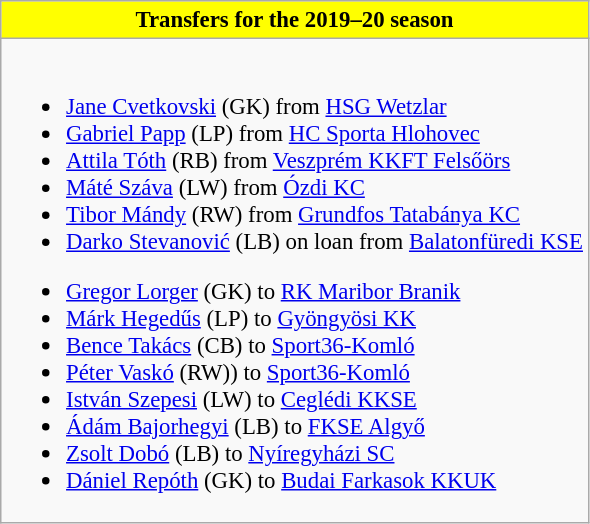<table class="wikitable collapsible collapsed" style="font-size:95%">
<tr>
<th style="color:black; background:yellow"> <strong>Transfers for the 2019–20 season</strong></th>
</tr>
<tr>
<td><br>
<ul><li> <a href='#'>Jane Cvetkovski</a> (GK) from  <a href='#'>HSG Wetzlar</a></li><li> <a href='#'>Gabriel Papp</a> (LP) from  <a href='#'>HC Sporta Hlohovec</a></li><li> <a href='#'>Attila Tóth</a> (RB) from  <a href='#'>Veszprém KKFT Felsőörs</a></li><li> <a href='#'>Máté Száva</a> (LW) from  <a href='#'>Ózdi KC</a></li><li> <a href='#'>Tibor Mándy</a> (RW) from  <a href='#'>Grundfos Tatabánya KC</a></li><li> <a href='#'>Darko Stevanović</a> (LB) on loan from  <a href='#'>Balatonfüredi KSE</a></li></ul><ul><li> <a href='#'>Gregor Lorger</a> (GK) to  <a href='#'>RK Maribor Branik</a></li><li> <a href='#'>Márk Hegedűs</a> (LP) to  <a href='#'>Gyöngyösi KK</a></li><li> <a href='#'>Bence Takács</a> (CB) to  <a href='#'>Sport36-Komló</a></li><li> <a href='#'>Péter Vaskó</a> (RW)) to  <a href='#'>Sport36-Komló</a></li><li> <a href='#'>István Szepesi</a> (LW) to  <a href='#'>Ceglédi KKSE</a></li><li> <a href='#'>Ádám Bajorhegyi</a> (LB) to  <a href='#'>FKSE Algyő</a></li><li> <a href='#'>Zsolt Dobó</a> (LB) to  <a href='#'>Nyíregyházi SC</a></li><li> <a href='#'>Dániel Repóth</a> (GK) to  <a href='#'>Budai Farkasok KKUK</a></li></ul></td>
</tr>
</table>
